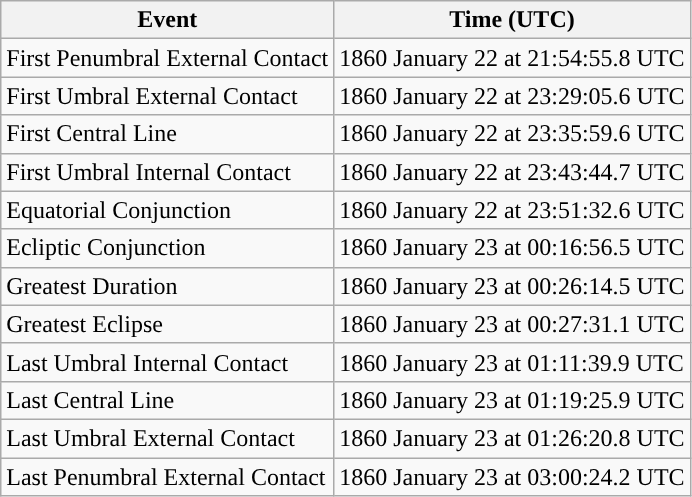<table class="wikitable">
<tr>
<th>Event</th>
<th>Time (UTC)</th>
</tr>
<tr>
<td>First Penumbral External Contact</td>
<td>1860 January 22 at 21:54:55.8 UTC</td>
</tr>
<tr>
<td>First Umbral External Contact</td>
<td>1860 January 22 at 23:29:05.6 UTC</td>
</tr>
<tr>
<td>First Central Line</td>
<td>1860 January 22 at 23:35:59.6 UTC</td>
</tr>
<tr>
<td>First Umbral Internal Contact</td>
<td>1860 January 22 at 23:43:44.7 UTC</td>
</tr>
<tr>
<td>Equatorial Conjunction</td>
<td>1860 January 22 at 23:51:32.6 UTC</td>
</tr>
<tr>
<td>Ecliptic Conjunction</td>
<td>1860 January 23 at 00:16:56.5 UTC</td>
</tr>
<tr>
<td>Greatest Duration</td>
<td>1860 January 23 at 00:26:14.5 UTC</td>
</tr>
<tr>
<td>Greatest Eclipse</td>
<td>1860 January 23 at 00:27:31.1 UTC</td>
</tr>
<tr>
<td>Last Umbral Internal Contact</td>
<td>1860 January 23 at 01:11:39.9 UTC</td>
</tr>
<tr>
<td>Last Central Line</td>
<td>1860 January 23 at 01:19:25.9 UTC</td>
</tr>
<tr>
<td>Last Umbral External Contact</td>
<td>1860 January 23 at 01:26:20.8 UTC</td>
</tr>
<tr>
<td>Last Penumbral External Contact</td>
<td>1860 January 23 at 03:00:24.2 UTC</td>
</tr>
</table>
